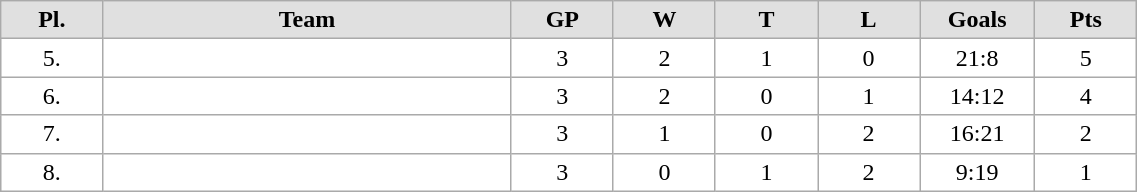<table class="wikitable" width="60%">
<tr style="font-weight:bold; background-color:#e0e0e0;" align="center" |>
<td width="5%">Pl.</td>
<td width="20%">Team</td>
<td width="5%">GP</td>
<td width="5%">W</td>
<td width="5%">T</td>
<td width="5%">L</td>
<td width="5%">Goals</td>
<td width="5%">Pts</td>
</tr>
<tr align="center" bgcolor="#FFFFFF">
<td>5.</td>
<td align="left"></td>
<td>3</td>
<td>2</td>
<td>1</td>
<td>0</td>
<td>21:8</td>
<td>5</td>
</tr>
<tr align="center" bgcolor="#FFFFFF">
<td>6.</td>
<td align="left"></td>
<td>3</td>
<td>2</td>
<td>0</td>
<td>1</td>
<td>14:12</td>
<td>4</td>
</tr>
<tr align="center" bgcolor="#FFFFFF">
<td>7.</td>
<td align="left"></td>
<td>3</td>
<td>1</td>
<td>0</td>
<td>2</td>
<td>16:21</td>
<td>2</td>
</tr>
<tr align="center" bgcolor="#FFFFFF">
<td>8.</td>
<td align="left"></td>
<td>3</td>
<td>0</td>
<td>1</td>
<td>2</td>
<td>9:19</td>
<td>1</td>
</tr>
</table>
